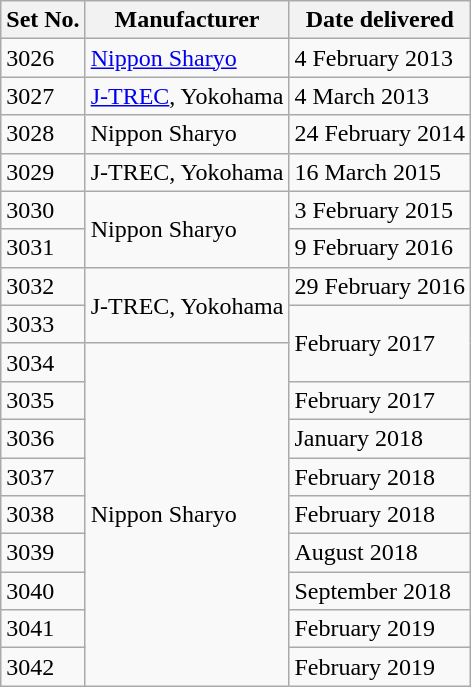<table class="wikitable">
<tr>
<th>Set No.</th>
<th>Manufacturer</th>
<th>Date delivered</th>
</tr>
<tr>
<td>3026</td>
<td><a href='#'>Nippon Sharyo</a></td>
<td>4 February 2013</td>
</tr>
<tr>
<td>3027</td>
<td><a href='#'>J-TREC</a>, Yokohama</td>
<td>4 March 2013</td>
</tr>
<tr>
<td>3028</td>
<td>Nippon Sharyo</td>
<td>24 February 2014</td>
</tr>
<tr>
<td>3029</td>
<td>J-TREC, Yokohama</td>
<td>16 March 2015</td>
</tr>
<tr>
<td>3030</td>
<td rowspan="2">Nippon Sharyo</td>
<td>3 February 2015</td>
</tr>
<tr>
<td>3031</td>
<td>9 February 2016</td>
</tr>
<tr>
<td>3032</td>
<td rowspan="2">J-TREC, Yokohama</td>
<td>29 February 2016</td>
</tr>
<tr>
<td>3033</td>
<td rowspan="2">February 2017</td>
</tr>
<tr>
<td>3034</td>
<td rowspan="9">Nippon Sharyo</td>
</tr>
<tr>
<td>3035</td>
<td>February 2017</td>
</tr>
<tr>
<td>3036</td>
<td>January 2018</td>
</tr>
<tr>
<td>3037</td>
<td>February 2018</td>
</tr>
<tr>
<td>3038</td>
<td>February 2018</td>
</tr>
<tr>
<td>3039</td>
<td>August 2018</td>
</tr>
<tr>
<td>3040</td>
<td>September 2018</td>
</tr>
<tr>
<td>3041</td>
<td>February 2019</td>
</tr>
<tr>
<td>3042</td>
<td>February 2019</td>
</tr>
</table>
